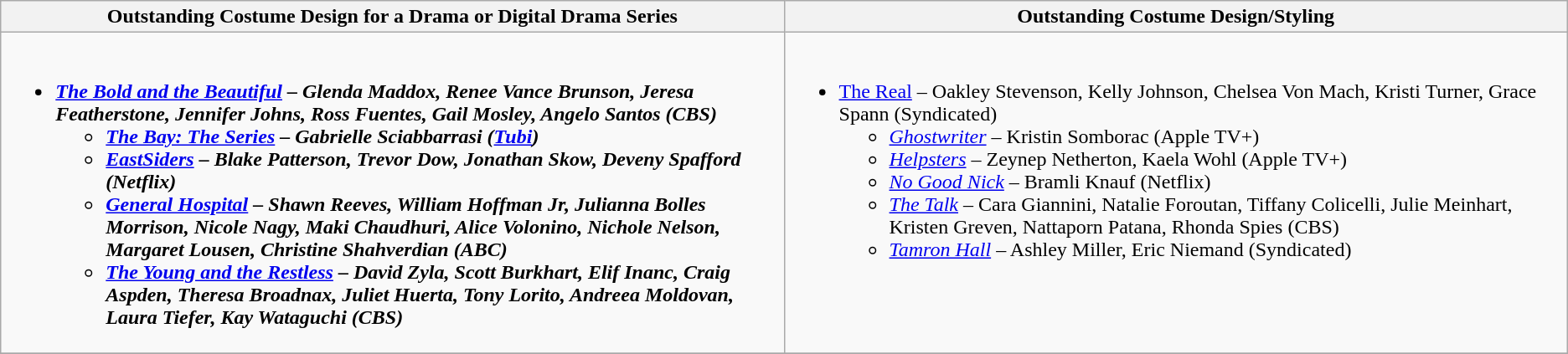<table class=wikitable>
<tr>
<th style="width:50%">Outstanding Costume Design for a Drama or Digital Drama Series</th>
<th style="width:50%">Outstanding Costume Design/Styling</th>
</tr>
<tr>
<td valign="top"><br><ul><li><strong><em><a href='#'>The Bold and the Beautiful</a><em> – Glenda Maddox, Renee Vance Brunson, Jeresa Featherstone, Jennifer Johns, Ross Fuentes, Gail Mosley, Angelo Santos (CBS)<strong><ul><li></em><a href='#'>The Bay: The Series</a><em> – Gabrielle Sciabbarrasi (<a href='#'>Tubi</a>)</li><li></em><a href='#'>EastSiders</a><em> – Blake Patterson, Trevor Dow, Jonathan Skow, Deveny Spafford (Netflix)</li><li></em><a href='#'>General Hospital</a><em> – Shawn Reeves, William Hoffman Jr, Julianna Bolles Morrison, Nicole Nagy, Maki Chaudhuri, Alice Volonino, Nichole Nelson, Margaret Lousen, Christine Shahverdian (ABC)</li><li></em><a href='#'>The Young and the Restless</a><em> – David Zyla, Scott Burkhart, Elif Inanc, Craig Aspden, Theresa Broadnax, Juliet Huerta, Tony Lorito, Andreea Moldovan, Laura Tiefer, Kay Wataguchi (CBS)</li></ul></li></ul></td>
<td valign="top"><br><ul><li></em></strong><a href='#'>The Real</a></em> – Oakley Stevenson, Kelly Johnson, Chelsea Von Mach, Kristi Turner, Grace Spann (Syndicated)</strong><ul><li><em><a href='#'>Ghostwriter</a></em> – Kristin Somborac (Apple TV+)</li><li><em><a href='#'>Helpsters</a></em> – Zeynep Netherton, Kaela Wohl (Apple TV+)</li><li><em><a href='#'>No Good Nick</a></em> – Bramli Knauf (Netflix)</li><li><em><a href='#'>The Talk</a></em> – Cara Giannini, Natalie Foroutan, Tiffany Colicelli, Julie Meinhart, Kristen Greven, Nattaporn Patana, Rhonda Spies (CBS)</li><li><em><a href='#'>Tamron Hall</a></em> – Ashley Miller, Eric Niemand (Syndicated)</li></ul></li></ul></td>
</tr>
<tr>
</tr>
</table>
